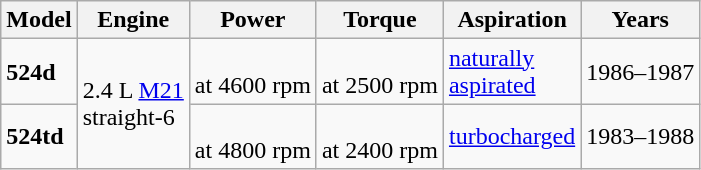<table class="wikitable sortable">
<tr>
<th>Model</th>
<th>Engine</th>
<th>Power</th>
<th>Torque</th>
<th>Aspiration</th>
<th>Years</th>
</tr>
<tr>
<td><strong>524d</strong></td>
<td rowspan=2>2.4 L <a href='#'>M21</a> <br> straight-6</td>
<td> <br> at 4600 rpm</td>
<td> <br> at 2500 rpm</td>
<td><a href='#'>naturally <br> aspirated</a></td>
<td>1986–1987</td>
</tr>
<tr>
<td><strong>524td</strong></td>
<td> <br> at 4800 rpm</td>
<td> <br> at 2400 rpm</td>
<td><a href='#'>turbocharged</a></td>
<td>1983–1988</td>
</tr>
</table>
